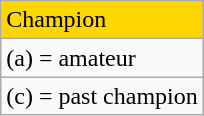<table class="wikitable">
<tr style="background:gold">
<td>Champion</td>
</tr>
<tr>
<td>(a) = amateur</td>
</tr>
<tr>
<td>(c) = past champion</td>
</tr>
</table>
